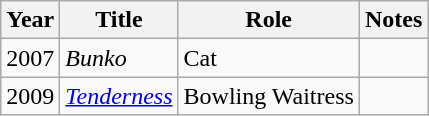<table class="wikitable sortable">
<tr>
<th>Year</th>
<th>Title</th>
<th>Role</th>
<th>Notes</th>
</tr>
<tr>
<td>2007</td>
<td><em>Bunko</em></td>
<td>Cat</td>
<td></td>
</tr>
<tr>
<td>2009</td>
<td><a href='#'><em>Tenderness</em></a></td>
<td>Bowling Waitress</td>
<td></td>
</tr>
</table>
